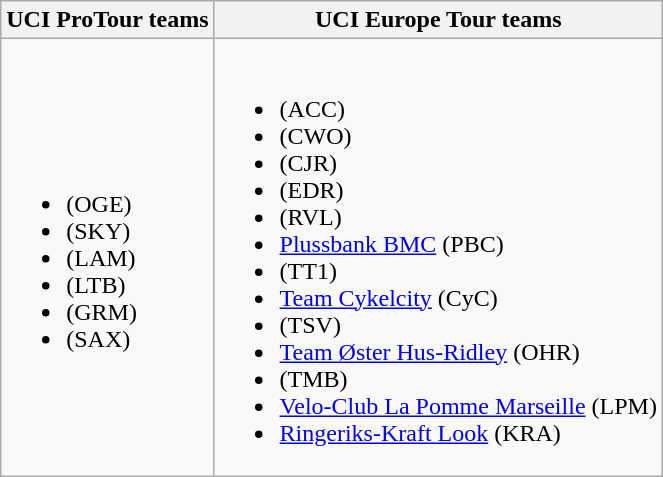<table class="wikitable">
<tr>
<th>UCI ProTour teams</th>
<th>UCI Europe Tour teams</th>
</tr>
<tr>
<td><br><ul><li> (OGE)</li><li> (SKY)</li><li> (LAM)</li><li> (LTB)</li><li> (GRM)</li><li> (SAX)</li></ul></td>
<td valign="top"><br><ul><li> (ACC)</li><li> (CWO)</li><li> (CJR)</li><li> (EDR)</li><li> (RVL)</li><li><a href='#'>Plussbank BMC</a> (PBC)</li><li> (TT1)</li><li><a href='#'>Team Cykelcity</a> (CyC)</li><li> (TSV)</li><li><a href='#'>Team Øster Hus-Ridley</a> (OHR)</li><li> (TMB)</li><li><a href='#'>Velo-Club La Pomme Marseille</a> (LPM)</li><li><a href='#'>Ringeriks-Kraft Look</a> (KRA)</li></ul></td>
</tr>
</table>
